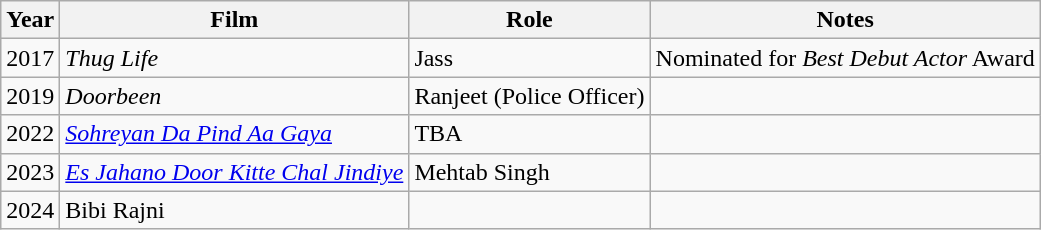<table class="wikitable">
<tr>
<th>Year</th>
<th>Film</th>
<th>Role</th>
<th>Notes</th>
</tr>
<tr>
<td>2017</td>
<td><em>Thug Life</em></td>
<td>Jass</td>
<td>Nominated for <em>Best Debut Actor</em> Award</td>
</tr>
<tr>
<td>2019</td>
<td><em>Doorbeen</em></td>
<td>Ranjeet (Police Officer)</td>
<td></td>
</tr>
<tr>
<td>2022</td>
<td><em><a href='#'>Sohreyan Da Pind Aa Gaya</a></em></td>
<td>TBA</td>
<td></td>
</tr>
<tr>
<td>2023</td>
<td><em><a href='#'>Es Jahano Door Kitte Chal Jindiye</a></em></td>
<td>Mehtab Singh</td>
<td></td>
</tr>
<tr>
<td>2024</td>
<td>Bibi Rajni</td>
<td></td>
<td></td>
</tr>
</table>
